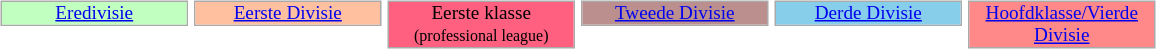<table align="center">
<tr>
<td valign="top"><br><table cellpadding="0" cellSpacing="0" style="font-size:80%;border:1px solid #AAAAAA;text-align:center;" width="125">
<tr bgcolor="#C0FFC0">
<td><a href='#'>Eredivisie</a></td>
</tr>
</table>
</td>
<td valign="top"><br><table cellpadding="0" cellSpacing="0" style="font-size:80%;border:1px solid #AAAAAA;text-align:center;" width="125">
<tr bgcolor="#FFC0A0">
<td><a href='#'>Eerste Divisie</a></td>
</tr>
</table>
</td>
<td valign="top"><br><table Cellpadding="0" CellSpacing="0" style="font-size:80%;border:1px solid #AAAAAA;text-align:center;" width="125">
<tr bgcolor="#FF6080">
<td>Eerste klasse <br><small>(professional league)</small></td>
</tr>
</table>
</td>
<td valign="top"><br><table Cellpadding="0" CellSpacing="0" style="font-size:80%;border:1px solid #AAAAAA;text-align:center;" width="125">
<tr bgcolor="#BC8F8F">
<td><a href='#'>Tweede Divisie</a></td>
</tr>
</table>
</td>
<td valign="top"><br><table Cellpadding="0" CellSpacing="0" style="font-size:80%;border:1px solid #AAAAAA;text-align:center;" width="125">
<tr bgcolor="#87CEEB">
<td><a href='#'>Derde Divisie</a></td>
</tr>
</table>
</td>
<td valign="top"><br><table Cellpadding="0" CellSpacing="0" style="font-size:80%;border:1px solid #AAAAAA;text-align:center;" width="125">
<tr bgcolor="#FF8888">
<td><a href='#'>Hoofdklasse/Vierde Divisie</a></td>
</tr>
</table>
</td>
</tr>
</table>
